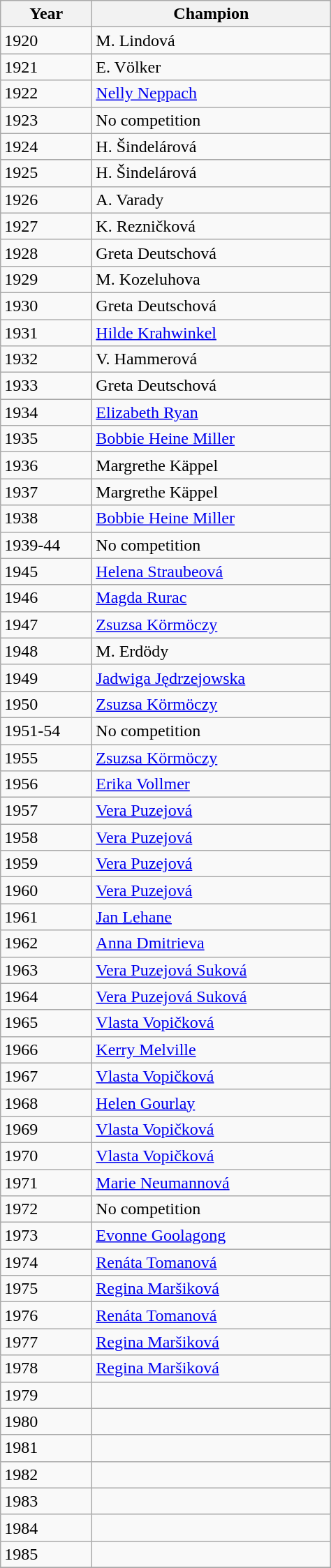<table class=wikitable>
<tr>
<th style="width:80px">Year</th>
<th style="width:220px">Champion</th>
</tr>
<tr>
<td>1920</td>
<td> M. Lindová</td>
</tr>
<tr>
<td>1921</td>
<td> E. Völker</td>
</tr>
<tr>
<td>1922</td>
<td> <a href='#'>Nelly Neppach</a></td>
</tr>
<tr>
<td>1923</td>
<td>No competition</td>
</tr>
<tr>
<td>1924</td>
<td> H. Šindelárová</td>
</tr>
<tr>
<td>1925</td>
<td> H. Šindelárová</td>
</tr>
<tr>
<td>1926</td>
<td> A. Varady</td>
</tr>
<tr>
<td>1927</td>
<td> K. Rezničková</td>
</tr>
<tr>
<td>1928</td>
<td> Greta Deutschová</td>
</tr>
<tr>
<td>1929</td>
<td> M. Kozeluhova</td>
</tr>
<tr>
<td>1930</td>
<td> Greta Deutschová</td>
</tr>
<tr>
<td>1931</td>
<td> <a href='#'>Hilde Krahwinkel</a></td>
</tr>
<tr>
<td>1932</td>
<td> V. Hammerová</td>
</tr>
<tr>
<td>1933</td>
<td> Greta Deutschová</td>
</tr>
<tr>
<td>1934</td>
<td> <a href='#'>Elizabeth Ryan</a></td>
</tr>
<tr>
<td>1935</td>
<td> <a href='#'>Bobbie Heine Miller</a></td>
</tr>
<tr>
<td>1936</td>
<td> Margrethe Käppel</td>
</tr>
<tr>
<td>1937</td>
<td> Margrethe Käppel</td>
</tr>
<tr>
<td>1938</td>
<td> <a href='#'>Bobbie Heine Miller</a></td>
</tr>
<tr>
<td>1939-44</td>
<td>No competition </td>
</tr>
<tr>
<td>1945</td>
<td> <a href='#'>Helena Straubeová</a></td>
</tr>
<tr>
<td>1946</td>
<td> <a href='#'>Magda Rurac</a></td>
</tr>
<tr>
<td>1947</td>
<td> <a href='#'>Zsuzsa Körmöczy</a></td>
</tr>
<tr>
<td>1948</td>
<td> M. Erdödy</td>
</tr>
<tr>
<td>1949</td>
<td> <a href='#'>Jadwiga Jędrzejowska</a></td>
</tr>
<tr>
<td>1950</td>
<td> <a href='#'>Zsuzsa Körmöczy</a></td>
</tr>
<tr>
<td>1951-54</td>
<td>No competition </td>
</tr>
<tr>
<td>1955</td>
<td> <a href='#'>Zsuzsa Körmöczy</a></td>
</tr>
<tr>
<td>1956</td>
<td> <a href='#'>Erika Vollmer</a></td>
</tr>
<tr>
<td>1957</td>
<td> <a href='#'>Vera Puzejová</a></td>
</tr>
<tr>
<td>1958</td>
<td> <a href='#'>Vera Puzejová</a></td>
</tr>
<tr>
<td>1959</td>
<td> <a href='#'>Vera Puzejová</a></td>
</tr>
<tr>
<td>1960</td>
<td> <a href='#'>Vera Puzejová</a></td>
</tr>
<tr>
<td>1961</td>
<td> <a href='#'>Jan Lehane</a></td>
</tr>
<tr>
<td>1962</td>
<td> <a href='#'>Anna Dmitrieva</a></td>
</tr>
<tr>
<td>1963</td>
<td> <a href='#'>Vera Puzejová Suková</a></td>
</tr>
<tr>
<td>1964</td>
<td> <a href='#'>Vera Puzejová Suková</a></td>
</tr>
<tr>
<td>1965</td>
<td> <a href='#'>Vlasta Vopičková</a></td>
</tr>
<tr>
<td>1966</td>
<td> <a href='#'>Kerry Melville</a></td>
</tr>
<tr>
<td>1967</td>
<td> <a href='#'>Vlasta Vopičková</a></td>
</tr>
<tr>
<td>1968</td>
<td> <a href='#'>Helen Gourlay</a></td>
</tr>
<tr>
<td>1969</td>
<td> <a href='#'>Vlasta Vopičková</a></td>
</tr>
<tr>
<td>1970</td>
<td> <a href='#'>Vlasta Vopičková</a></td>
</tr>
<tr>
<td>1971</td>
<td> <a href='#'>Marie Neumannová</a></td>
</tr>
<tr>
<td>1972</td>
<td>No competition</td>
</tr>
<tr>
<td>1973</td>
<td> <a href='#'>Evonne Goolagong</a></td>
</tr>
<tr>
<td>1974</td>
<td> <a href='#'>Renáta Tomanová</a></td>
</tr>
<tr>
<td>1975</td>
<td> <a href='#'>Regina Maršiková</a></td>
</tr>
<tr>
<td>1976</td>
<td> <a href='#'>Renáta Tomanová</a></td>
</tr>
<tr>
<td>1977</td>
<td> <a href='#'>Regina Maršiková</a></td>
</tr>
<tr>
<td>1978</td>
<td> <a href='#'>Regina Maršiková</a></td>
</tr>
<tr>
<td>1979</td>
<td></td>
</tr>
<tr>
<td>1980</td>
<td></td>
</tr>
<tr>
<td>1981</td>
<td></td>
</tr>
<tr>
<td>1982</td>
<td></td>
</tr>
<tr>
<td>1983</td>
<td></td>
</tr>
<tr>
<td>1984</td>
<td></td>
</tr>
<tr>
<td>1985</td>
<td></td>
</tr>
<tr>
</tr>
</table>
